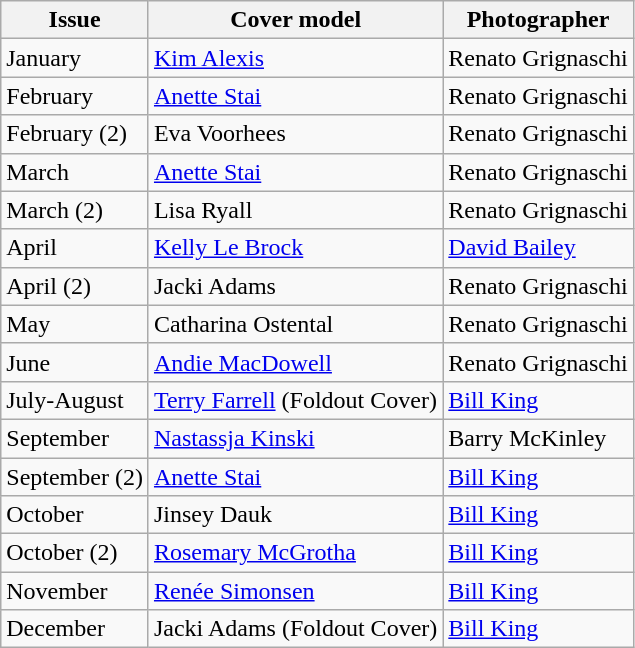<table class="sortable wikitable">
<tr>
<th>Issue</th>
<th>Cover model</th>
<th>Photographer</th>
</tr>
<tr>
<td>January</td>
<td><a href='#'>Kim Alexis</a></td>
<td>Renato Grignaschi</td>
</tr>
<tr>
<td>February</td>
<td><a href='#'>Anette Stai</a></td>
<td>Renato Grignaschi</td>
</tr>
<tr>
<td>February (2)</td>
<td>Eva Voorhees</td>
<td>Renato Grignaschi</td>
</tr>
<tr>
<td>March</td>
<td><a href='#'>Anette Stai</a></td>
<td>Renato Grignaschi</td>
</tr>
<tr>
<td>March (2)</td>
<td>Lisa Ryall</td>
<td>Renato Grignaschi</td>
</tr>
<tr>
<td>April</td>
<td><a href='#'>Kelly Le Brock</a></td>
<td><a href='#'>David Bailey</a></td>
</tr>
<tr>
<td>April (2)</td>
<td>Jacki Adams</td>
<td>Renato Grignaschi</td>
</tr>
<tr>
<td>May</td>
<td>Catharina Ostental</td>
<td>Renato Grignaschi</td>
</tr>
<tr>
<td>June</td>
<td><a href='#'>Andie MacDowell</a></td>
<td>Renato Grignaschi</td>
</tr>
<tr>
<td>July-August</td>
<td><a href='#'>Terry Farrell</a> (Foldout Cover)</td>
<td><a href='#'>Bill King</a></td>
</tr>
<tr>
<td>September</td>
<td><a href='#'>Nastassja Kinski</a></td>
<td>Barry McKinley</td>
</tr>
<tr>
<td>September (2)</td>
<td><a href='#'>Anette Stai</a></td>
<td><a href='#'>Bill King</a></td>
</tr>
<tr>
<td>October</td>
<td>Jinsey Dauk</td>
<td><a href='#'>Bill King</a></td>
</tr>
<tr>
<td>October (2)</td>
<td><a href='#'>Rosemary McGrotha</a></td>
<td><a href='#'>Bill King</a></td>
</tr>
<tr>
<td>November</td>
<td><a href='#'>Renée Simonsen</a></td>
<td><a href='#'>Bill King</a></td>
</tr>
<tr>
<td>December</td>
<td>Jacki Adams (Foldout Cover)</td>
<td><a href='#'>Bill King</a></td>
</tr>
</table>
